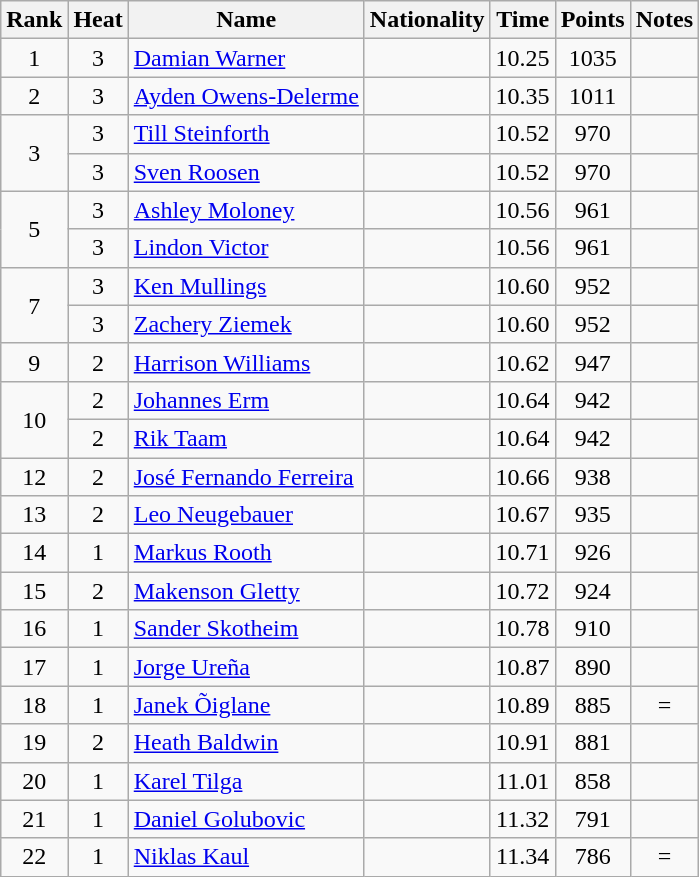<table class="wikitable sortable" style="text-align:center">
<tr>
<th>Rank</th>
<th>Heat</th>
<th>Name</th>
<th>Nationality</th>
<th>Time</th>
<th>Points</th>
<th>Notes</th>
</tr>
<tr>
<td>1</td>
<td>3</td>
<td align="left"><a href='#'>Damian Warner</a></td>
<td align="left"></td>
<td>10.25</td>
<td>1035</td>
<td></td>
</tr>
<tr>
<td>2</td>
<td>3</td>
<td align="left"><a href='#'>Ayden Owens-Delerme</a></td>
<td align="left"></td>
<td>10.35</td>
<td>1011</td>
<td></td>
</tr>
<tr>
<td rowspan="2">3</td>
<td>3</td>
<td align="left"><a href='#'>Till Steinforth</a></td>
<td align="left"></td>
<td>10.52</td>
<td>970</td>
<td></td>
</tr>
<tr>
<td>3</td>
<td align="left"><a href='#'>Sven Roosen</a></td>
<td align="left"></td>
<td>10.52</td>
<td>970</td>
<td></td>
</tr>
<tr>
<td rowspan="2">5</td>
<td>3</td>
<td align="left"><a href='#'>Ashley Moloney</a></td>
<td align="left"></td>
<td>10.56</td>
<td>961</td>
<td></td>
</tr>
<tr>
<td>3</td>
<td align="left"><a href='#'>Lindon Victor</a></td>
<td align="left"></td>
<td>10.56</td>
<td>961</td>
<td></td>
</tr>
<tr>
<td rowspan="2">7</td>
<td>3</td>
<td align="left"><a href='#'>Ken Mullings</a></td>
<td align="left"></td>
<td>10.60</td>
<td>952</td>
<td></td>
</tr>
<tr>
<td>3</td>
<td align="left"><a href='#'>Zachery Ziemek</a></td>
<td align="left"></td>
<td>10.60</td>
<td>952</td>
<td></td>
</tr>
<tr>
<td>9</td>
<td>2</td>
<td align="left"><a href='#'>Harrison Williams</a></td>
<td align="left"></td>
<td>10.62</td>
<td>947</td>
<td></td>
</tr>
<tr>
<td rowspan="2">10</td>
<td>2</td>
<td align="left"><a href='#'>Johannes Erm</a></td>
<td align="left"></td>
<td>10.64</td>
<td>942</td>
<td></td>
</tr>
<tr>
<td>2</td>
<td align="left"><a href='#'>Rik Taam</a></td>
<td align="left"></td>
<td>10.64</td>
<td>942</td>
<td></td>
</tr>
<tr>
<td>12</td>
<td>2</td>
<td align="left"><a href='#'>José Fernando Ferreira</a></td>
<td align="left"></td>
<td>10.66</td>
<td>938</td>
<td></td>
</tr>
<tr>
<td>13</td>
<td>2</td>
<td align="left"><a href='#'>Leo Neugebauer</a></td>
<td align="left"></td>
<td>10.67</td>
<td>935</td>
<td></td>
</tr>
<tr>
<td>14</td>
<td>1</td>
<td align="left"><a href='#'>Markus Rooth</a></td>
<td align="left"></td>
<td>10.71</td>
<td>926</td>
<td></td>
</tr>
<tr>
<td>15</td>
<td>2</td>
<td align="left"><a href='#'>Makenson Gletty</a></td>
<td align="left"></td>
<td>10.72</td>
<td>924</td>
<td></td>
</tr>
<tr>
<td>16</td>
<td>1</td>
<td align="left"><a href='#'>Sander Skotheim</a></td>
<td align="left"></td>
<td>10.78</td>
<td>910</td>
<td></td>
</tr>
<tr>
<td>17</td>
<td>1</td>
<td align="left"><a href='#'>Jorge Ureña</a></td>
<td align="left"></td>
<td>10.87</td>
<td>890</td>
<td></td>
</tr>
<tr>
<td>18</td>
<td>1</td>
<td align="left"><a href='#'>Janek Õiglane</a></td>
<td align="left"></td>
<td>10.89</td>
<td>885</td>
<td>=</td>
</tr>
<tr>
<td>19</td>
<td>2</td>
<td align="left"><a href='#'>Heath Baldwin</a></td>
<td align="left"></td>
<td>10.91</td>
<td>881</td>
<td></td>
</tr>
<tr>
<td>20</td>
<td>1</td>
<td align="left"><a href='#'>Karel Tilga</a></td>
<td align="left"></td>
<td>11.01</td>
<td>858</td>
<td></td>
</tr>
<tr>
<td>21</td>
<td>1</td>
<td align="left"><a href='#'>Daniel Golubovic</a></td>
<td align="left"></td>
<td>11.32</td>
<td>791</td>
<td></td>
</tr>
<tr>
<td>22</td>
<td>1</td>
<td align="left"><a href='#'>Niklas Kaul</a></td>
<td align="left"></td>
<td>11.34</td>
<td>786</td>
<td>=</td>
</tr>
</table>
